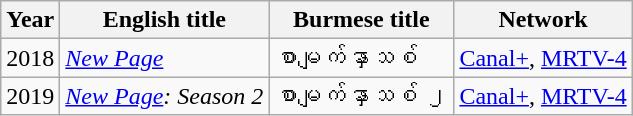<table class="wikitable">
<tr>
<th>Year</th>
<th>English title</th>
<th>Burmese title</th>
<th>Network</th>
</tr>
<tr>
<td>2018</td>
<td><em><a href='#'>New Page</a></em></td>
<td>စာမျက်နှာသစ်</td>
<td><a href='#'>Canal+</a>, <a href='#'>MRTV-4</a></td>
</tr>
<tr>
<td>2019</td>
<td><em><a href='#'>New Page</a>: Season 2</em></td>
<td>စာမျက်နှာသစ် ၂</td>
<td><a href='#'>Canal+</a>, <a href='#'>MRTV-4</a></td>
</tr>
</table>
